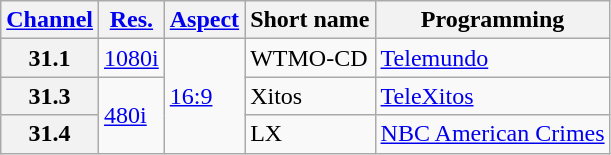<table class="wikitable">
<tr>
<th scope = "col"><a href='#'>Channel</a></th>
<th scope = "col"><a href='#'>Res.</a></th>
<th scope = "col"><a href='#'>Aspect</a></th>
<th scope = "col">Short name</th>
<th scope = "col">Programming</th>
</tr>
<tr>
<th scope = "row">31.1</th>
<td><a href='#'>1080i</a></td>
<td rowspan=3><a href='#'>16:9</a></td>
<td>WTMO-CD</td>
<td><a href='#'>Telemundo</a></td>
</tr>
<tr>
<th scope = "row">31.3</th>
<td rowspan=2><a href='#'>480i</a></td>
<td>Xitos</td>
<td><a href='#'>TeleXitos</a></td>
</tr>
<tr>
<th scope = "row">31.4</th>
<td>LX</td>
<td><a href='#'>NBC American Crimes</a></td>
</tr>
</table>
